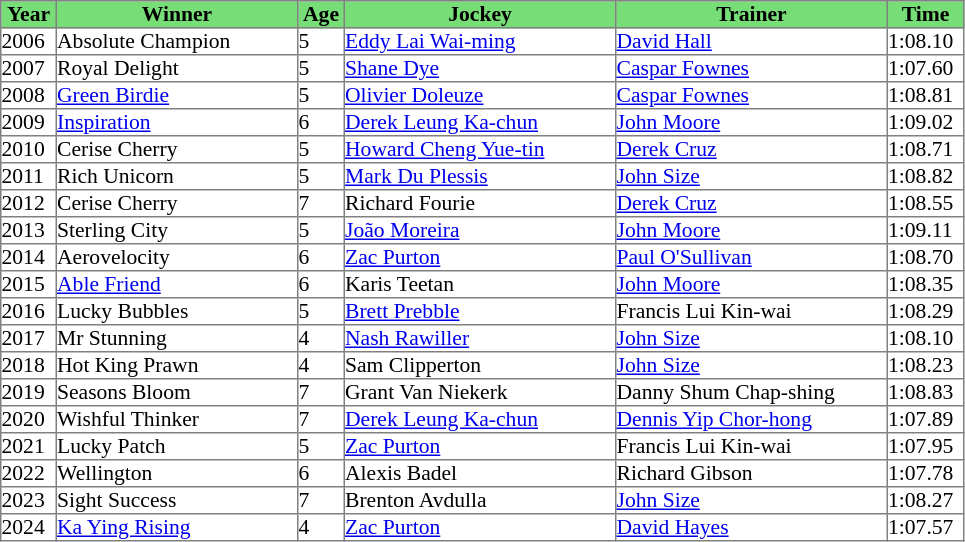<table class = "sortable" | border="1" cellpadding="0" style="border-collapse: collapse; font-size:90%">
<tr bgcolor="#77dd77" align="center">
<td style="width:36px"><strong>Year</strong></td>
<td style="width:160px"><strong>Winner</strong></td>
<td style="width:30px"><strong>Age</strong></td>
<td style="width:180px"><strong>Jockey</strong></td>
<td style="width:180px"><strong>Trainer</strong></td>
<td style="width:50px"><strong>Time</strong></td>
</tr>
<tr>
<td>2006</td>
<td>Absolute Champion</td>
<td>5</td>
<td><a href='#'>Eddy Lai Wai-ming</a></td>
<td><a href='#'>David Hall</a></td>
<td>1:08.10</td>
</tr>
<tr>
<td>2007</td>
<td>Royal Delight</td>
<td>5</td>
<td><a href='#'>Shane Dye</a></td>
<td><a href='#'>Caspar Fownes</a></td>
<td>1:07.60</td>
</tr>
<tr>
<td>2008</td>
<td><a href='#'>Green Birdie</a></td>
<td>5</td>
<td><a href='#'>Olivier Doleuze</a></td>
<td><a href='#'>Caspar Fownes</a></td>
<td>1:08.81</td>
</tr>
<tr>
<td>2009</td>
<td><a href='#'>Inspiration</a></td>
<td>6</td>
<td><a href='#'>Derek Leung Ka-chun</a></td>
<td><a href='#'>John Moore</a></td>
<td>1:09.02</td>
</tr>
<tr>
<td>2010</td>
<td>Cerise Cherry</td>
<td>5</td>
<td><a href='#'>Howard Cheng Yue-tin</a></td>
<td><a href='#'>Derek Cruz</a></td>
<td>1:08.71</td>
</tr>
<tr>
<td>2011</td>
<td>Rich Unicorn</td>
<td>5</td>
<td><a href='#'>Mark Du Plessis</a></td>
<td><a href='#'>John Size</a></td>
<td>1:08.82</td>
</tr>
<tr>
<td>2012</td>
<td>Cerise Cherry</td>
<td>7</td>
<td>Richard Fourie</td>
<td><a href='#'>Derek Cruz</a></td>
<td>1:08.55</td>
</tr>
<tr>
<td>2013</td>
<td>Sterling City</td>
<td>5</td>
<td><a href='#'>João Moreira</a></td>
<td><a href='#'>John Moore</a></td>
<td>1:09.11</td>
</tr>
<tr>
<td>2014</td>
<td>Aerovelocity</td>
<td>6</td>
<td><a href='#'>Zac Purton</a></td>
<td><a href='#'>Paul O'Sullivan</a></td>
<td>1:08.70</td>
</tr>
<tr>
<td>2015</td>
<td><a href='#'>Able Friend</a></td>
<td>6</td>
<td>Karis Teetan</td>
<td><a href='#'>John Moore</a></td>
<td>1:08.35</td>
</tr>
<tr>
<td>2016</td>
<td>Lucky Bubbles</td>
<td>5</td>
<td><a href='#'>Brett Prebble</a></td>
<td>Francis Lui Kin-wai</td>
<td>1:08.29</td>
</tr>
<tr>
<td>2017</td>
<td>Mr Stunning</td>
<td>4</td>
<td><a href='#'>Nash Rawiller</a></td>
<td><a href='#'>John Size</a></td>
<td>1:08.10</td>
</tr>
<tr>
<td>2018</td>
<td>Hot King Prawn</td>
<td>4</td>
<td>Sam Clipperton</td>
<td><a href='#'>John Size</a></td>
<td>1:08.23</td>
</tr>
<tr>
<td>2019</td>
<td>Seasons Bloom</td>
<td>7</td>
<td>Grant Van Niekerk</td>
<td>Danny Shum Chap-shing</td>
<td>1:08.83</td>
</tr>
<tr>
<td>2020</td>
<td>Wishful Thinker</td>
<td>7</td>
<td><a href='#'>Derek Leung Ka-chun</a></td>
<td><a href='#'>Dennis Yip Chor-hong</a></td>
<td>1:07.89</td>
</tr>
<tr>
<td>2021</td>
<td>Lucky Patch</td>
<td>5</td>
<td><a href='#'>Zac Purton</a></td>
<td>Francis Lui Kin-wai</td>
<td>1:07.95</td>
</tr>
<tr>
<td>2022</td>
<td>Wellington</td>
<td>6</td>
<td>Alexis Badel</td>
<td>Richard Gibson</td>
<td>1:07.78</td>
</tr>
<tr>
<td>2023</td>
<td>Sight Success</td>
<td>7</td>
<td>Brenton Avdulla</td>
<td><a href='#'>John Size</a></td>
<td>1:08.27</td>
</tr>
<tr>
<td>2024</td>
<td><a href='#'>Ka Ying Rising</a></td>
<td>4</td>
<td><a href='#'>Zac Purton</a></td>
<td><a href='#'>David Hayes</a></td>
<td>1:07.57</td>
</tr>
</table>
